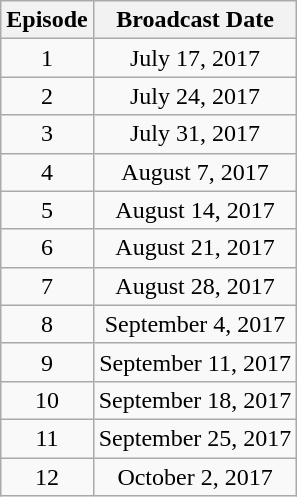<table class="wikitable" style="text-align:center;">
<tr>
<th>Episode</th>
<th>Broadcast Date</th>
</tr>
<tr>
<td>1</td>
<td>July 17, 2017</td>
</tr>
<tr>
<td>2</td>
<td>July 24, 2017</td>
</tr>
<tr>
<td>3</td>
<td>July 31, 2017</td>
</tr>
<tr>
<td>4</td>
<td>August 7, 2017</td>
</tr>
<tr>
<td>5</td>
<td>August 14, 2017</td>
</tr>
<tr>
<td>6</td>
<td>August 21, 2017</td>
</tr>
<tr>
<td>7</td>
<td>August 28, 2017</td>
</tr>
<tr>
<td>8</td>
<td>September 4, 2017</td>
</tr>
<tr>
<td>9</td>
<td>September 11, 2017</td>
</tr>
<tr>
<td>10</td>
<td>September 18, 2017</td>
</tr>
<tr>
<td>11</td>
<td>September 25, 2017</td>
</tr>
<tr>
<td>12</td>
<td>October 2, 2017</td>
</tr>
</table>
